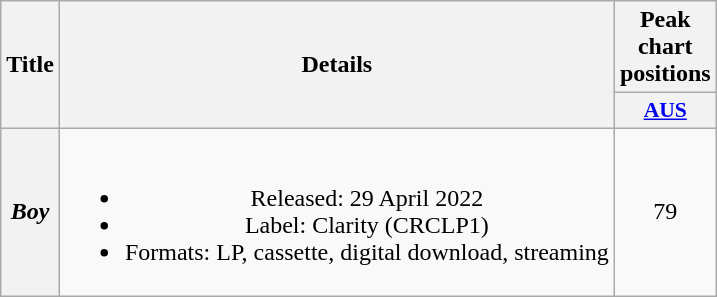<table class="wikitable plainrowheaders" style="text-align:center;">
<tr>
<th scope="col" rowspan="2">Title</th>
<th scope="col" rowspan="2">Details</th>
<th scope="col" colspan="1">Peak chart positions</th>
</tr>
<tr>
<th scope="col" style="width:3em; font-size:90%"><a href='#'>AUS</a><br></th>
</tr>
<tr>
<th scope="row"><em>Boy</em></th>
<td><br><ul><li>Released: 29 April 2022</li><li>Label: Clarity (CRCLP1)</li><li>Formats: LP, cassette, digital download, streaming</li></ul></td>
<td>79</td>
</tr>
</table>
